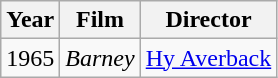<table class="wikitable">
<tr>
<th>Year</th>
<th>Film</th>
<th>Director</th>
</tr>
<tr>
<td>1965</td>
<td><em>Barney</em></td>
<td><a href='#'>Hy Averback</a></td>
</tr>
</table>
